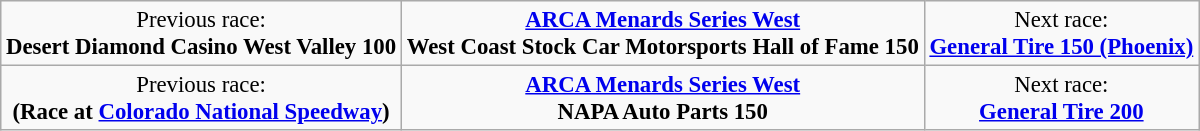<table class="wikitable" style="font-size: 95%;">
<tr>
<td style="text-align:center;">Previous race: <br> <strong>Desert Diamond Casino West Valley 100</strong></td>
<td style="text-align:center;"><strong><a href='#'>ARCA Menards Series West</a> <br> West Coast Stock Car Motorsports Hall of Fame 150</strong></td>
<td style="text-align:center;">Next race: <br> <strong><a href='#'>General Tire 150 (Phoenix)</a></strong></td>
</tr>
<tr>
<td style="text-align:center;">Previous race: <br> <strong>(Race at <a href='#'>Colorado National Speedway</a>)</strong></td>
<td style="text-align:center;"><strong><a href='#'>ARCA Menards Series West</a> <br> NAPA Auto Parts 150</strong></td>
<td style="text-align:center;">Next race: <br> <strong><a href='#'>General Tire 200</a></strong></td>
</tr>
</table>
